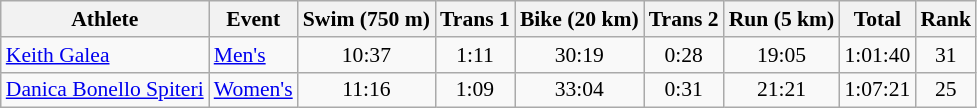<table class="wikitable" border="1" style="font-size:90%; text-align:center">
<tr>
<th>Athlete</th>
<th>Event</th>
<th>Swim (750 m)</th>
<th>Trans 1</th>
<th>Bike (20 km)</th>
<th>Trans 2</th>
<th>Run (5 km)</th>
<th>Total</th>
<th>Rank</th>
</tr>
<tr>
<td align=left><a href='#'>Keith Galea</a></td>
<td align=left><a href='#'>Men's</a></td>
<td>10:37</td>
<td>1:11</td>
<td>30:19</td>
<td>0:28</td>
<td>19:05</td>
<td>1:01:40</td>
<td>31</td>
</tr>
<tr>
<td align=left><a href='#'>Danica Bonello Spiteri</a></td>
<td align=left><a href='#'>Women's</a></td>
<td>11:16</td>
<td>1:09</td>
<td>33:04</td>
<td>0:31</td>
<td>21:21</td>
<td>1:07:21</td>
<td>25</td>
</tr>
</table>
